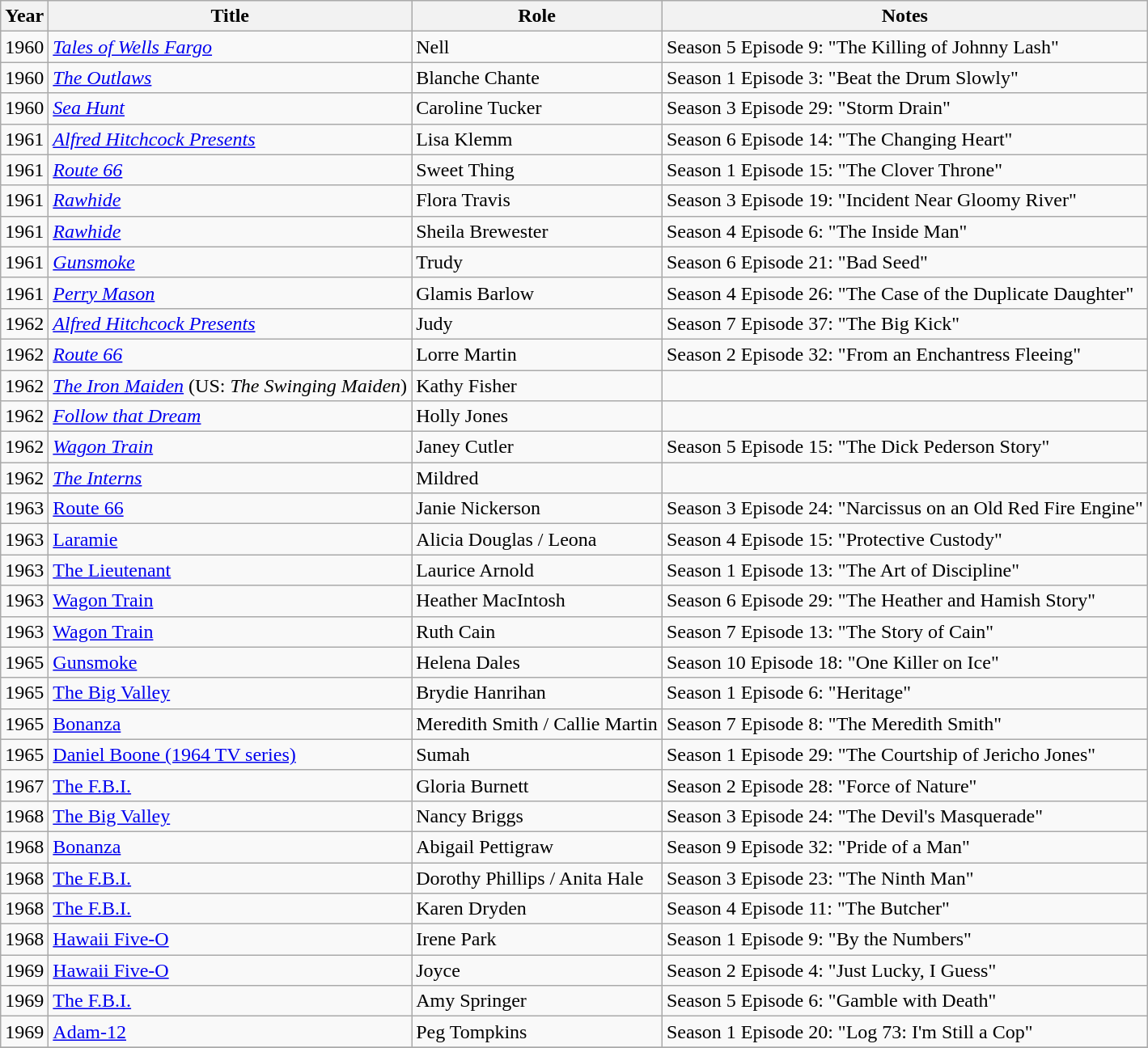<table class="wikitable sortable">
<tr>
<th>Year</th>
<th>Title</th>
<th>Role</th>
<th class="unsortable">Notes</th>
</tr>
<tr>
<td>1960</td>
<td><em><a href='#'>Tales of Wells Fargo</a></em></td>
<td>Nell</td>
<td>Season 5 Episode 9: "The Killing of Johnny Lash"</td>
</tr>
<tr>
<td>1960</td>
<td data-sort-value="Outlaws, The"><em><a href='#'>The Outlaws</a></em></td>
<td>Blanche Chante</td>
<td>Season 1 Episode 3: "Beat the Drum Slowly"</td>
</tr>
<tr>
<td>1960</td>
<td><em><a href='#'>Sea Hunt</a></em></td>
<td>Caroline Tucker</td>
<td>Season 3 Episode 29: "Storm Drain"</td>
</tr>
<tr>
<td>1961</td>
<td><em><a href='#'>Alfred Hitchcock Presents</a></em></td>
<td>Lisa Klemm</td>
<td>Season 6 Episode 14: "The Changing Heart"</td>
</tr>
<tr>
<td>1961</td>
<td><em><a href='#'>Route 66</a></em></td>
<td>Sweet Thing</td>
<td>Season 1 Episode 15: "The Clover Throne"</td>
</tr>
<tr>
<td>1961</td>
<td><em><a href='#'>Rawhide</a></em></td>
<td>Flora Travis</td>
<td>Season 3 Episode 19: "Incident Near Gloomy River"</td>
</tr>
<tr>
<td>1961</td>
<td><em><a href='#'>Rawhide</a></em></td>
<td>Sheila Brewester</td>
<td>Season 4 Episode 6: "The Inside Man"</td>
</tr>
<tr>
<td>1961</td>
<td><em><a href='#'>Gunsmoke</a></em></td>
<td>Trudy</td>
<td>Season 6 Episode 21: "Bad Seed"</td>
</tr>
<tr>
<td>1961</td>
<td><em><a href='#'>Perry Mason</a></em></td>
<td>Glamis Barlow</td>
<td>Season 4 Episode 26: "The Case of the Duplicate Daughter"</td>
</tr>
<tr>
<td>1962</td>
<td><em><a href='#'>Alfred Hitchcock Presents</a></em></td>
<td>Judy</td>
<td>Season 7 Episode 37: "The Big Kick"</td>
</tr>
<tr>
<td>1962</td>
<td><em><a href='#'>Route 66</a></em></td>
<td>Lorre Martin</td>
<td>Season 2 Episode 32: "From an Enchantress Fleeing"</td>
</tr>
<tr>
<td>1962</td>
<td data-sort-value="Iron Maiden, The"><em><a href='#'>The Iron Maiden</a></em> (US: <em>The Swinging Maiden</em>)</td>
<td>Kathy Fisher</td>
<td></td>
</tr>
<tr>
<td>1962</td>
<td><em><a href='#'>Follow that Dream</a></em></td>
<td>Holly Jones</td>
<td></td>
</tr>
<tr>
<td>1962</td>
<td><em><a href='#'>Wagon Train</a></em></td>
<td>Janey Cutler</td>
<td>Season 5 Episode 15: "The Dick Pederson Story"</td>
</tr>
<tr>
<td>1962</td>
<td><em><a href='#'>The Interns</a></td>
<td>Mildred</td>
<td></td>
</tr>
<tr>
<td>1963</td>
<td></em><a href='#'>Route 66</a><em></td>
<td>Janie Nickerson</td>
<td>Season 3 Episode 24: "Narcissus on an Old Red Fire Engine"</td>
</tr>
<tr>
<td>1963</td>
<td></em><a href='#'>Laramie</a><em></td>
<td>Alicia Douglas / Leona</td>
<td>Season 4 Episode 15: "Protective Custody"</td>
</tr>
<tr>
<td>1963</td>
<td data-sort-value="Lieutenant, The"></em><a href='#'>The Lieutenant</a><em></td>
<td>Laurice Arnold</td>
<td>Season 1 Episode 13: "The Art of Discipline"</td>
</tr>
<tr>
<td>1963</td>
<td></em><a href='#'>Wagon Train</a><em></td>
<td>Heather MacIntosh</td>
<td>Season 6 Episode 29: "The Heather and Hamish Story"</td>
</tr>
<tr>
<td>1963</td>
<td></em><a href='#'>Wagon Train</a><em></td>
<td>Ruth Cain</td>
<td>Season 7 Episode 13: "The Story of Cain"</td>
</tr>
<tr>
<td>1965</td>
<td></em><a href='#'>Gunsmoke</a><em></td>
<td>Helena Dales</td>
<td>Season 10 Episode 18: "One Killer on Ice"</td>
</tr>
<tr>
<td>1965</td>
<td data-sort-value="Big Valley, The"></em><a href='#'>The Big Valley</a><em></td>
<td>Brydie Hanrihan</td>
<td>Season 1 Episode 6: "Heritage"</td>
</tr>
<tr>
<td>1965</td>
<td></em><a href='#'>Bonanza</a><em></td>
<td>Meredith Smith / Callie Martin</td>
<td>Season 7 Episode 8: "The Meredith Smith"</td>
</tr>
<tr>
<td>1965</td>
<td></em><a href='#'>Daniel Boone (1964 TV series)</a><em></td>
<td>Sumah</td>
<td>Season 1 Episode 29: "The Courtship of Jericho Jones"</td>
</tr>
<tr>
<td>1967</td>
<td data-sort-value="F.B.I., The"></em><a href='#'>The F.B.I.</a><em></td>
<td>Gloria Burnett</td>
<td>Season 2 Episode 28: "Force of Nature"</td>
</tr>
<tr>
<td>1968</td>
<td data-sort-value="Big Valley, The"></em><a href='#'>The Big Valley</a><em></td>
<td>Nancy Briggs</td>
<td>Season 3 Episode 24: "The Devil's Masquerade"</td>
</tr>
<tr>
<td>1968</td>
<td></em><a href='#'>Bonanza</a><em></td>
<td>Abigail Pettigraw</td>
<td>Season 9 Episode 32: "Pride of a Man"</td>
</tr>
<tr>
<td>1968</td>
<td data-sort-value="F.B.I., The"></em><a href='#'>The F.B.I.</a><em></td>
<td>Dorothy Phillips / Anita Hale</td>
<td>Season 3 Episode 23: "The Ninth Man"</td>
</tr>
<tr>
<td>1968</td>
<td data-sort-value="F.B.I., The"></em><a href='#'>The F.B.I.</a><em></td>
<td>Karen Dryden</td>
<td>Season 4 Episode 11: "The Butcher"</td>
</tr>
<tr>
<td>1968</td>
<td></em><a href='#'>Hawaii Five-O</a><em></td>
<td>Irene Park</td>
<td>Season 1 Episode 9: "By the Numbers"</td>
</tr>
<tr>
<td>1969</td>
<td></em><a href='#'>Hawaii Five-O</a><em></td>
<td>Joyce</td>
<td>Season 2 Episode 4: "Just Lucky, I Guess"</td>
</tr>
<tr>
<td>1969</td>
<td data-sort-value="F.B.I., The"></em><a href='#'>The F.B.I.</a><em></td>
<td>Amy Springer</td>
<td>Season 5 Episode 6: "Gamble with Death"</td>
</tr>
<tr>
<td>1969</td>
<td></em><a href='#'>Adam-12</a><em></td>
<td>Peg Tompkins</td>
<td>Season 1 Episode 20: "Log 73: I'm Still a Cop"</td>
</tr>
<tr>
</tr>
</table>
